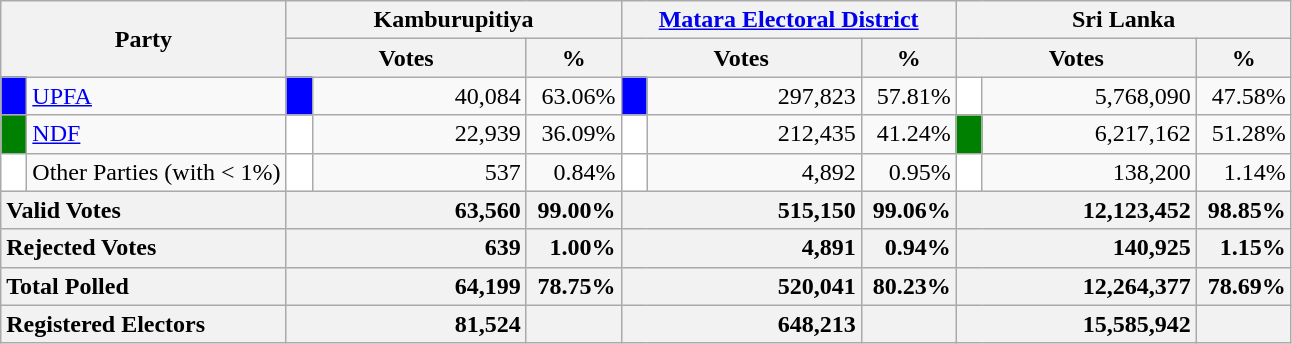<table class="wikitable">
<tr>
<th colspan="2" width="144px"rowspan="2">Party</th>
<th colspan="3" width="216px">Kamburupitiya</th>
<th colspan="3" width="216px"><a href='#'>Matara Electoral District</a></th>
<th colspan="3" width="216px">Sri Lanka</th>
</tr>
<tr>
<th colspan="2" width="144px">Votes</th>
<th>%</th>
<th colspan="2" width="144px">Votes</th>
<th>%</th>
<th colspan="2" width="144px">Votes</th>
<th>%</th>
</tr>
<tr>
<td style="background-color:blue;" width="10px"></td>
<td style="text-align:left;"><a href='#'>UPFA</a></td>
<td style="background-color:blue;" width="10px"></td>
<td style="text-align:right;">40,084</td>
<td style="text-align:right;">63.06%</td>
<td style="background-color:blue;" width="10px"></td>
<td style="text-align:right;">297,823</td>
<td style="text-align:right;">57.81%</td>
<td style="background-color:white;" width="10px"></td>
<td style="text-align:right;">5,768,090</td>
<td style="text-align:right;">47.58%</td>
</tr>
<tr>
<td style="background-color:green;" width="10px"></td>
<td style="text-align:left;"><a href='#'>NDF</a></td>
<td style="background-color:white;" width="10px"></td>
<td style="text-align:right;">22,939</td>
<td style="text-align:right;">36.09%</td>
<td style="background-color:white;" width="10px"></td>
<td style="text-align:right;">212,435</td>
<td style="text-align:right;">41.24%</td>
<td style="background-color:green;" width="10px"></td>
<td style="text-align:right;">6,217,162</td>
<td style="text-align:right;">51.28%</td>
</tr>
<tr>
<td style="background-color:white;" width="10px"></td>
<td style="text-align:left;">Other Parties (with < 1%)</td>
<td style="background-color:white;" width="10px"></td>
<td style="text-align:right;">537</td>
<td style="text-align:right;">0.84%</td>
<td style="background-color:white;" width="10px"></td>
<td style="text-align:right;">4,892</td>
<td style="text-align:right;">0.95%</td>
<td style="background-color:white;" width="10px"></td>
<td style="text-align:right;">138,200</td>
<td style="text-align:right;">1.14%</td>
</tr>
<tr>
<th colspan="2" width="144px"style="text-align:left;">Valid Votes</th>
<th style="text-align:right;"colspan="2" width="144px">63,560</th>
<th style="text-align:right;">99.00%</th>
<th style="text-align:right;"colspan="2" width="144px">515,150</th>
<th style="text-align:right;">99.06%</th>
<th style="text-align:right;"colspan="2" width="144px">12,123,452</th>
<th style="text-align:right;">98.85%</th>
</tr>
<tr>
<th colspan="2" width="144px"style="text-align:left;">Rejected Votes</th>
<th style="text-align:right;"colspan="2" width="144px">639</th>
<th style="text-align:right;">1.00%</th>
<th style="text-align:right;"colspan="2" width="144px">4,891</th>
<th style="text-align:right;">0.94%</th>
<th style="text-align:right;"colspan="2" width="144px">140,925</th>
<th style="text-align:right;">1.15%</th>
</tr>
<tr>
<th colspan="2" width="144px"style="text-align:left;">Total Polled</th>
<th style="text-align:right;"colspan="2" width="144px">64,199</th>
<th style="text-align:right;">78.75%</th>
<th style="text-align:right;"colspan="2" width="144px">520,041</th>
<th style="text-align:right;">80.23%</th>
<th style="text-align:right;"colspan="2" width="144px">12,264,377</th>
<th style="text-align:right;">78.69%</th>
</tr>
<tr>
<th colspan="2" width="144px"style="text-align:left;">Registered Electors</th>
<th style="text-align:right;"colspan="2" width="144px">81,524</th>
<th></th>
<th style="text-align:right;"colspan="2" width="144px">648,213</th>
<th></th>
<th style="text-align:right;"colspan="2" width="144px">15,585,942</th>
<th></th>
</tr>
</table>
